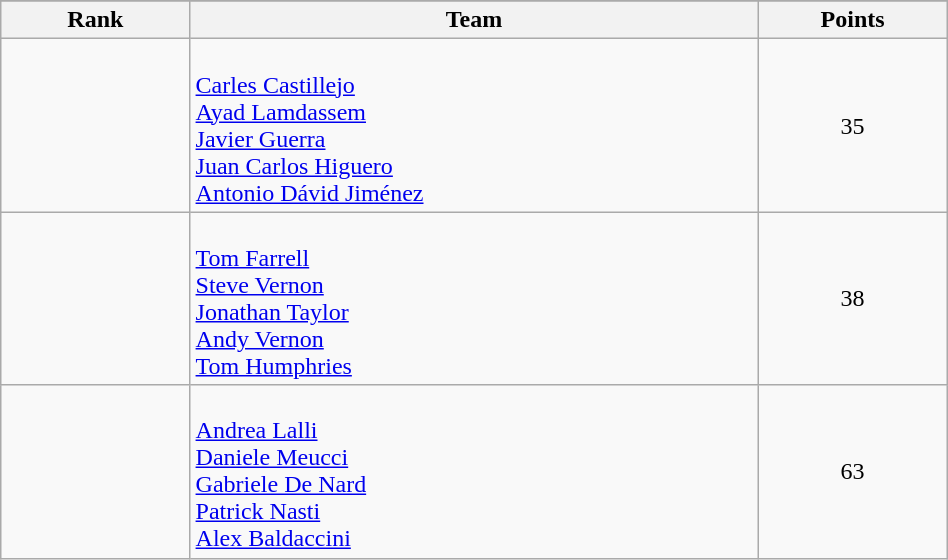<table class="wikitable" style="width:50%;">
<tr>
</tr>
<tr>
<th width=10%>Rank</th>
<th width=30%>Team</th>
<th width=10%>Points</th>
</tr>
<tr style="text-align:center;">
<td></td>
<td style="text-align:left;"><br><a href='#'>Carles Castillejo</a><br><a href='#'>Ayad Lamdassem</a><br><a href='#'>Javier Guerra</a><br><a href='#'>Juan Carlos Higuero</a><br><a href='#'>Antonio Dávid Jiménez</a></td>
<td>35</td>
</tr>
<tr style="text-align:center;">
<td></td>
<td style="text-align:left;"><br><a href='#'>Tom Farrell</a><br><a href='#'>Steve Vernon</a><br><a href='#'>Jonathan Taylor</a><br><a href='#'>Andy Vernon</a><br><a href='#'>Tom Humphries</a></td>
<td>38</td>
</tr>
<tr style="text-align:center;">
<td></td>
<td style="text-align:left;"><br><a href='#'>Andrea Lalli</a><br><a href='#'>Daniele Meucci</a><br><a href='#'>Gabriele De Nard</a><br><a href='#'>Patrick Nasti</a><br><a href='#'>Alex Baldaccini</a></td>
<td>63</td>
</tr>
</table>
